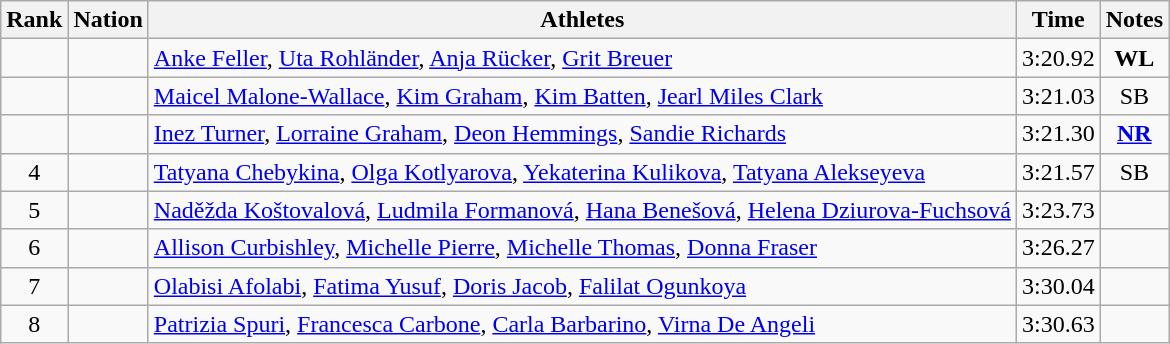<table class="wikitable sortable" style="text-align:center">
<tr>
<th>Rank</th>
<th>Nation</th>
<th>Athletes</th>
<th>Time</th>
<th>Notes</th>
</tr>
<tr>
<td></td>
<td align=left></td>
<td align=left><a href='#'>Anke Feller</a>, <a href='#'>Uta Rohländer</a>, <a href='#'>Anja Rücker</a>, <a href='#'>Grit Breuer</a></td>
<td>3:20.92</td>
<td><strong>WL</strong></td>
</tr>
<tr>
<td></td>
<td align=left></td>
<td align=left><a href='#'>Maicel Malone-Wallace</a>, <a href='#'>Kim Graham</a>, <a href='#'>Kim Batten</a>, <a href='#'>Jearl Miles Clark</a></td>
<td>3:21.03</td>
<td>SB</td>
</tr>
<tr>
<td></td>
<td align=left></td>
<td align=left><a href='#'>Inez Turner</a>, <a href='#'>Lorraine Graham</a>, <a href='#'>Deon Hemmings</a>, <a href='#'>Sandie Richards</a></td>
<td>3:21.30</td>
<td><strong><a href='#'>NR</a></strong></td>
</tr>
<tr>
<td>4</td>
<td align=left></td>
<td align=left><a href='#'>Tatyana Chebykina</a>, <a href='#'>Olga Kotlyarova</a>, <a href='#'>Yekaterina Kulikova</a>, <a href='#'>Tatyana Alekseyeva</a></td>
<td>3:21.57</td>
<td>SB</td>
</tr>
<tr>
<td>5</td>
<td align=left></td>
<td align=left><a href='#'>Naděžda Koštovalová</a>, <a href='#'>Ludmila Formanová</a>, <a href='#'>Hana Benešová</a>, <a href='#'>Helena Dziurova-Fuchsová</a></td>
<td>3:23.73</td>
<td></td>
</tr>
<tr>
<td>6</td>
<td align=left></td>
<td align=left><a href='#'>Allison Curbishley</a>, <a href='#'>Michelle Pierre</a>, <a href='#'>Michelle Thomas</a>, <a href='#'>Donna Fraser</a></td>
<td>3:26.27</td>
<td></td>
</tr>
<tr>
<td>7</td>
<td align=left></td>
<td align=left><a href='#'>Olabisi Afolabi</a>, <a href='#'>Fatima Yusuf</a>, <a href='#'>Doris Jacob</a>, <a href='#'>Falilat Ogunkoya</a></td>
<td>3:30.04</td>
<td></td>
</tr>
<tr>
<td>8</td>
<td align=left></td>
<td align=left><a href='#'>Patrizia Spuri</a>, <a href='#'>Francesca Carbone</a>, <a href='#'>Carla Barbarino</a>, <a href='#'>Virna De Angeli</a></td>
<td>3:30.63</td>
<td></td>
</tr>
</table>
